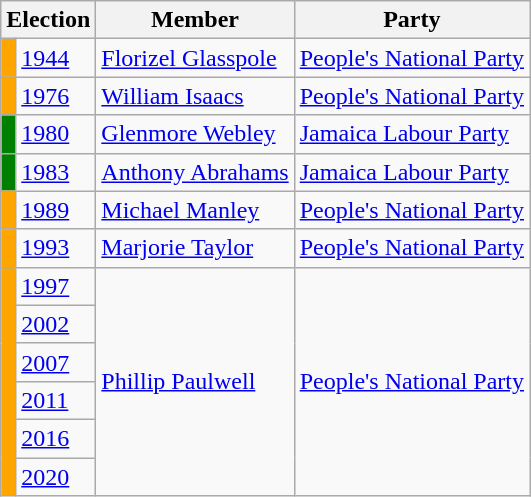<table class="wikitable">
<tr>
<th colspan="2">Election</th>
<th>Member</th>
<th>Party</th>
</tr>
<tr>
<td style="background-color: orange"></td>
<td><a href='#'>1944</a></td>
<td><a href='#'>Florizel Glasspole</a></td>
<td><a href='#'>People's National Party</a></td>
</tr>
<tr>
<td style="background-color: orange"></td>
<td><a href='#'>1976</a></td>
<td><a href='#'>William Isaacs</a></td>
<td><a href='#'>People's National Party</a></td>
</tr>
<tr>
<td style="background-color: green"></td>
<td><a href='#'>1980</a></td>
<td><a href='#'>Glenmore Webley</a></td>
<td><a href='#'>Jamaica Labour Party</a></td>
</tr>
<tr>
<td style="background-color: green"></td>
<td><a href='#'>1983</a></td>
<td><a href='#'>Anthony Abrahams</a></td>
<td><a href='#'>Jamaica Labour Party</a></td>
</tr>
<tr>
<td style="background-color: orange"></td>
<td><a href='#'>1989</a></td>
<td><a href='#'>Michael Manley</a></td>
<td><a href='#'>People's National Party</a></td>
</tr>
<tr>
<td style="background-color: orange"></td>
<td><a href='#'>1993</a></td>
<td><a href='#'>Marjorie Taylor</a></td>
<td><a href='#'>People's National Party</a></td>
</tr>
<tr>
<td rowspan="6" style="background-color: orange"></td>
<td><a href='#'>1997</a></td>
<td rowspan="6"><a href='#'>Phillip Paulwell</a></td>
<td rowspan="6"><a href='#'>People's National Party</a></td>
</tr>
<tr>
<td><a href='#'>2002</a></td>
</tr>
<tr>
<td><a href='#'>2007</a></td>
</tr>
<tr>
<td><a href='#'>2011</a></td>
</tr>
<tr>
<td><a href='#'>2016</a></td>
</tr>
<tr>
<td><a href='#'>2020</a></td>
</tr>
</table>
